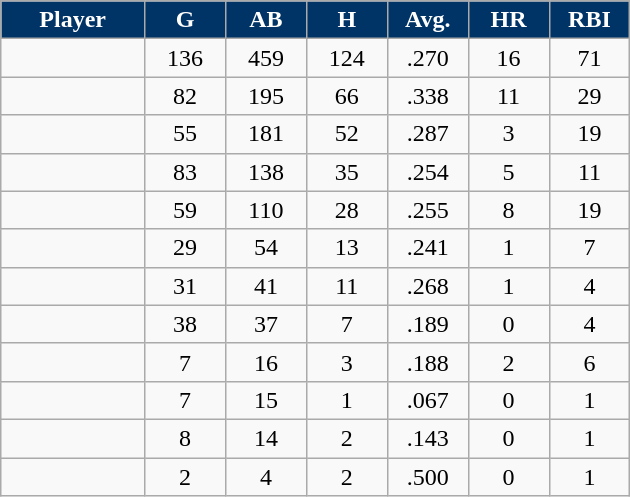<table class="wikitable sortable">
<tr>
<th style="background:#003366;color:white;" width="16%">Player</th>
<th style="background:#003366;color:white;" width="9%">G</th>
<th style="background:#003366;color:white;" width="9%">AB</th>
<th style="background:#003366;color:white;" width="9%">H</th>
<th style="background:#003366;color:white;" width="9%">Avg.</th>
<th style="background:#003366;color:white;" width="9%">HR</th>
<th style="background:#003366;color:white;" width="9%">RBI</th>
</tr>
<tr align="center">
<td></td>
<td>136</td>
<td>459</td>
<td>124</td>
<td>.270</td>
<td>16</td>
<td>71</td>
</tr>
<tr align="center">
<td></td>
<td>82</td>
<td>195</td>
<td>66</td>
<td>.338</td>
<td>11</td>
<td>29</td>
</tr>
<tr align="center">
<td></td>
<td>55</td>
<td>181</td>
<td>52</td>
<td>.287</td>
<td>3</td>
<td>19</td>
</tr>
<tr align="center">
<td></td>
<td>83</td>
<td>138</td>
<td>35</td>
<td>.254</td>
<td>5</td>
<td>11</td>
</tr>
<tr align="center">
<td></td>
<td>59</td>
<td>110</td>
<td>28</td>
<td>.255</td>
<td>8</td>
<td>19</td>
</tr>
<tr align="center">
<td></td>
<td>29</td>
<td>54</td>
<td>13</td>
<td>.241</td>
<td>1</td>
<td>7</td>
</tr>
<tr align="center">
<td></td>
<td>31</td>
<td>41</td>
<td>11</td>
<td>.268</td>
<td>1</td>
<td>4</td>
</tr>
<tr align="center">
<td></td>
<td>38</td>
<td>37</td>
<td>7</td>
<td>.189</td>
<td>0</td>
<td>4</td>
</tr>
<tr align="center">
<td></td>
<td>7</td>
<td>16</td>
<td>3</td>
<td>.188</td>
<td>2</td>
<td>6</td>
</tr>
<tr align="center">
<td></td>
<td>7</td>
<td>15</td>
<td>1</td>
<td>.067</td>
<td>0</td>
<td>1</td>
</tr>
<tr align="center">
<td></td>
<td>8</td>
<td>14</td>
<td>2</td>
<td>.143</td>
<td>0</td>
<td>1</td>
</tr>
<tr align="center">
<td></td>
<td>2</td>
<td>4</td>
<td>2</td>
<td>.500</td>
<td>0</td>
<td>1</td>
</tr>
</table>
